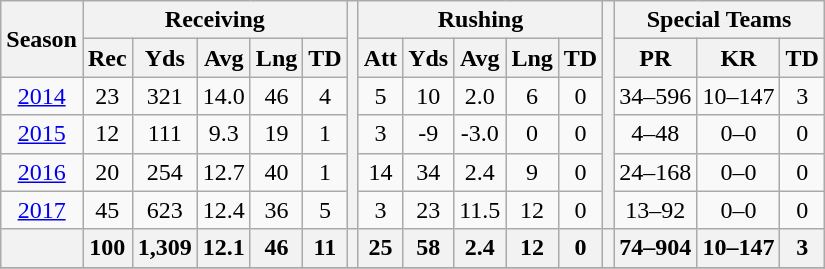<table class=wikitable style="text-align:center;">
<tr>
<th rowspan=2>Season</th>
<th colspan=5>Receiving</th>
<th rowspan=6></th>
<th colspan=5>Rushing</th>
<th rowspan=6></th>
<th colspan=3>Special Teams</th>
</tr>
<tr>
<th>Rec</th>
<th>Yds</th>
<th>Avg</th>
<th>Lng</th>
<th>TD</th>
<th>Att</th>
<th>Yds</th>
<th>Avg</th>
<th>Lng</th>
<th>TD</th>
<th>PR</th>
<th>KR</th>
<th>TD</th>
</tr>
<tr>
<td><a href='#'>2014</a></td>
<td>23</td>
<td>321</td>
<td>14.0</td>
<td>46</td>
<td>4</td>
<td>5</td>
<td>10</td>
<td>2.0</td>
<td>6</td>
<td>0</td>
<td>34–596</td>
<td>10–147</td>
<td>3</td>
</tr>
<tr>
<td><a href='#'>2015</a></td>
<td>12</td>
<td>111</td>
<td>9.3</td>
<td>19</td>
<td>1</td>
<td>3</td>
<td>-9</td>
<td>-3.0</td>
<td>0</td>
<td>0</td>
<td>4–48</td>
<td>0–0</td>
<td>0</td>
</tr>
<tr>
<td><a href='#'>2016</a></td>
<td>20</td>
<td>254</td>
<td>12.7</td>
<td>40</td>
<td>1</td>
<td>14</td>
<td>34</td>
<td>2.4</td>
<td>9</td>
<td>0</td>
<td>24–168</td>
<td>0–0</td>
<td>0</td>
</tr>
<tr>
<td><a href='#'>2017</a></td>
<td>45</td>
<td>623</td>
<td>12.4</td>
<td>36</td>
<td>5</td>
<td>3</td>
<td>23</td>
<td>11.5</td>
<td>12</td>
<td>0</td>
<td>13–92</td>
<td>0–0</td>
<td>0</td>
</tr>
<tr>
<th></th>
<th>100</th>
<th>1,309</th>
<th>12.1</th>
<th>46</th>
<th>11</th>
<th></th>
<th>25</th>
<th>58</th>
<th>2.4</th>
<th>12</th>
<th>0</th>
<th></th>
<th>74–904</th>
<th>10–147</th>
<th>3</th>
</tr>
<tr>
</tr>
</table>
